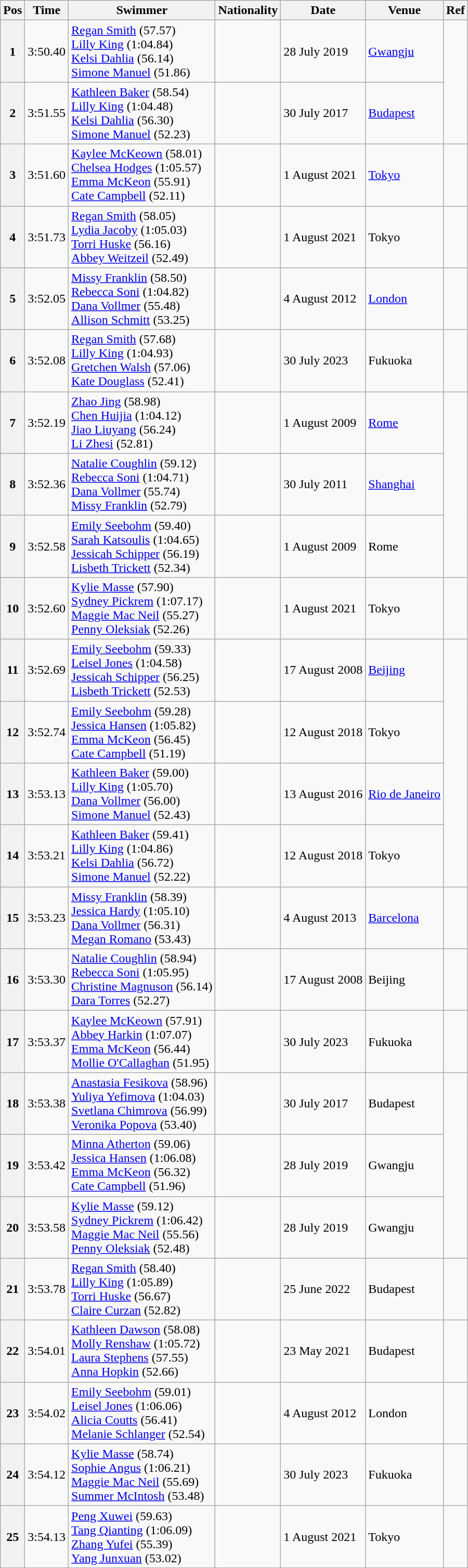<table class="wikitable">
<tr>
<th>Pos</th>
<th>Time</th>
<th>Swimmer</th>
<th>Nationality</th>
<th>Date</th>
<th>Venue</th>
<th>Ref</th>
</tr>
<tr>
<th>1</th>
<td>3:50.40</td>
<td><a href='#'>Regan Smith</a> (57.57)<br><a href='#'>Lilly King</a> (1:04.84)<br><a href='#'>Kelsi Dahlia</a> (56.14)<br><a href='#'>Simone Manuel</a> (51.86)</td>
<td></td>
<td>28 July 2019</td>
<td><a href='#'>Gwangju</a></td>
</tr>
<tr>
<th>2</th>
<td>3:51.55</td>
<td><a href='#'>Kathleen Baker</a> (58.54)<br><a href='#'>Lilly King</a> (1:04.48)<br><a href='#'>Kelsi Dahlia</a> (56.30)<br><a href='#'>Simone Manuel</a> (52.23)</td>
<td></td>
<td>30 July 2017</td>
<td><a href='#'>Budapest</a></td>
</tr>
<tr>
<th>3</th>
<td>3:51.60</td>
<td><a href='#'>Kaylee McKeown</a> (58.01)<br><a href='#'>Chelsea Hodges</a> (1:05.57)<br><a href='#'>Emma McKeon</a> (55.91)<br><a href='#'>Cate Campbell</a> (52.11)</td>
<td></td>
<td>1 August 2021</td>
<td><a href='#'>Tokyo</a></td>
<td></td>
</tr>
<tr>
<th>4</th>
<td>3:51.73</td>
<td><a href='#'>Regan Smith</a> (58.05)<br><a href='#'>Lydia Jacoby</a> (1:05.03)<br><a href='#'>Torri Huske</a> (56.16)<br><a href='#'>Abbey Weitzeil</a> (52.49)</td>
<td></td>
<td>1 August 2021</td>
<td>Tokyo</td>
<td></td>
</tr>
<tr>
<th>5</th>
<td>3:52.05</td>
<td><a href='#'>Missy Franklin</a> (58.50)<br><a href='#'>Rebecca Soni</a> (1:04.82)<br><a href='#'>Dana Vollmer</a> (55.48)<br><a href='#'>Allison Schmitt</a> (53.25)</td>
<td></td>
<td>4 August 2012</td>
<td><a href='#'>London</a></td>
</tr>
<tr>
<th>6</th>
<td>3:52.08</td>
<td><a href='#'>Regan Smith</a> (57.68)<br><a href='#'>Lilly King</a> (1:04.93)<br><a href='#'>Gretchen Walsh</a> (57.06)<br><a href='#'>Kate Douglass</a> (52.41)</td>
<td></td>
<td>30 July 2023</td>
<td>Fukuoka</td>
<td></td>
</tr>
<tr>
<th>7</th>
<td>3:52.19</td>
<td><a href='#'>Zhao Jing</a> (58.98)<br><a href='#'>Chen Huijia</a> (1:04.12)<br><a href='#'>Jiao Liuyang</a> (56.24)<br><a href='#'>Li Zhesi</a> (52.81)</td>
<td></td>
<td>1 August 2009</td>
<td><a href='#'>Rome</a></td>
</tr>
<tr>
<th>8</th>
<td>3:52.36</td>
<td><a href='#'>Natalie Coughlin</a> (59.12)<br><a href='#'>Rebecca Soni</a> (1:04.71)<br><a href='#'>Dana Vollmer</a> (55.74)<br><a href='#'>Missy Franklin</a> (52.79)</td>
<td></td>
<td>30 July 2011</td>
<td><a href='#'>Shanghai</a></td>
</tr>
<tr>
<th>9</th>
<td>3:52.58</td>
<td><a href='#'>Emily Seebohm</a> (59.40)<br><a href='#'>Sarah Katsoulis</a> (1:04.65)<br><a href='#'>Jessicah Schipper</a> (56.19)<br><a href='#'>Lisbeth Trickett</a> (52.34)</td>
<td></td>
<td>1 August 2009</td>
<td>Rome</td>
</tr>
<tr>
<th>10</th>
<td>3:52.60</td>
<td><a href='#'>Kylie Masse</a> (57.90)<br><a href='#'>Sydney Pickrem</a> (1:07.17)<br><a href='#'>Maggie Mac Neil</a> (55.27)<br><a href='#'>Penny Oleksiak</a> (52.26)</td>
<td></td>
<td>1 August 2021</td>
<td>Tokyo</td>
<td></td>
</tr>
<tr>
<th>11</th>
<td>3:52.69</td>
<td><a href='#'>Emily Seebohm</a> (59.33)<br><a href='#'>Leisel Jones</a> (1:04.58)<br><a href='#'>Jessicah Schipper</a> (56.25)<br><a href='#'>Lisbeth Trickett</a> (52.53)</td>
<td></td>
<td>17 August 2008</td>
<td><a href='#'>Beijing</a></td>
</tr>
<tr>
<th>12</th>
<td>3:52.74</td>
<td><a href='#'>Emily Seebohm</a> (59.28)<br><a href='#'>Jessica Hansen</a> (1:05.82)<br><a href='#'>Emma McKeon</a> (56.45)<br><a href='#'>Cate Campbell</a> (51.19)</td>
<td></td>
<td>12 August 2018</td>
<td>Tokyo</td>
</tr>
<tr>
<th>13</th>
<td>3:53.13</td>
<td><a href='#'>Kathleen Baker</a> (59.00)<br><a href='#'>Lilly King</a> (1:05.70)<br><a href='#'>Dana Vollmer</a> (56.00)<br><a href='#'>Simone Manuel</a> (52.43)</td>
<td></td>
<td>13 August 2016</td>
<td><a href='#'>Rio de Janeiro</a></td>
</tr>
<tr>
<th>14</th>
<td>3:53.21</td>
<td><a href='#'>Kathleen Baker</a> (59.41)<br><a href='#'>Lilly King</a> (1:04.86)<br><a href='#'>Kelsi Dahlia</a> (56.72)<br><a href='#'>Simone Manuel</a> (52.22)</td>
<td></td>
<td>12 August 2018</td>
<td>Tokyo</td>
</tr>
<tr>
<th>15</th>
<td>3:53.23</td>
<td><a href='#'>Missy Franklin</a> (58.39)<br><a href='#'>Jessica Hardy</a> (1:05.10)<br><a href='#'>Dana Vollmer</a> (56.31)<br><a href='#'>Megan Romano</a> (53.43)</td>
<td></td>
<td>4 August 2013</td>
<td><a href='#'>Barcelona</a></td>
<td></td>
</tr>
<tr>
<th>16</th>
<td>3:53.30</td>
<td><a href='#'>Natalie Coughlin</a> (58.94)<br><a href='#'>Rebecca Soni</a> (1:05.95)<br><a href='#'>Christine Magnuson</a> (56.14)<br><a href='#'>Dara Torres</a> (52.27)</td>
<td></td>
<td>17 August 2008</td>
<td>Beijing</td>
</tr>
<tr>
<th>17</th>
<td>3:53.37</td>
<td><a href='#'>Kaylee McKeown</a> (57.91)<br><a href='#'>Abbey Harkin</a> (1:07.07)<br><a href='#'>Emma McKeon</a> (56.44)<br><a href='#'>Mollie O'Callaghan</a> (51.95)</td>
<td></td>
<td>30 July 2023</td>
<td>Fukuoka</td>
<td></td>
</tr>
<tr>
<th>18</th>
<td>3:53.38</td>
<td><a href='#'>Anastasia Fesikova</a> (58.96)<br><a href='#'>Yuliya Yefimova</a> (1:04.03)<br><a href='#'>Svetlana Chimrova</a> (56.99)<br><a href='#'>Veronika Popova</a> (53.40)</td>
<td></td>
<td>30 July 2017</td>
<td>Budapest</td>
</tr>
<tr>
<th>19</th>
<td>3:53.42</td>
<td><a href='#'>Minna Atherton</a> (59.06)<br><a href='#'>Jessica Hansen</a> (1:06.08)<br><a href='#'>Emma McKeon</a> (56.32)<br><a href='#'>Cate Campbell</a> (51.96)</td>
<td></td>
<td>28 July 2019</td>
<td>Gwangju</td>
</tr>
<tr>
<th>20</th>
<td>3:53.58</td>
<td><a href='#'>Kylie Masse</a> (59.12)<br><a href='#'>Sydney Pickrem</a> (1:06.42)<br><a href='#'>Maggie Mac Neil</a> (55.56)<br><a href='#'>Penny Oleksiak</a> (52.48)</td>
<td></td>
<td>28 July 2019</td>
<td>Gwangju</td>
</tr>
<tr>
<th>21</th>
<td>3:53.78</td>
<td><a href='#'>Regan Smith</a> (58.40)<br><a href='#'>Lilly King</a> (1:05.89)<br><a href='#'>Torri Huske</a> (56.67)<br><a href='#'>Claire Curzan</a> (52.82)</td>
<td></td>
<td>25 June 2022</td>
<td>Budapest</td>
<td></td>
</tr>
<tr>
<th>22</th>
<td>3:54.01</td>
<td><a href='#'>Kathleen Dawson</a> (58.08)<br><a href='#'>Molly Renshaw</a> (1:05.72)<br><a href='#'>Laura Stephens</a> (57.55)<br><a href='#'>Anna Hopkin</a> (52.66)</td>
<td></td>
<td>23 May 2021</td>
<td>Budapest</td>
<td></td>
</tr>
<tr>
<th>23</th>
<td>3:54.02</td>
<td><a href='#'>Emily Seebohm</a> (59.01)<br><a href='#'>Leisel Jones</a> (1:06.06)<br><a href='#'>Alicia Coutts</a> (56.41)<br><a href='#'>Melanie Schlanger</a> (52.54)</td>
<td></td>
<td>4 August 2012</td>
<td>London</td>
</tr>
<tr>
<th>24</th>
<td>3:54.12</td>
<td><a href='#'>Kylie Masse</a> (58.74)<br><a href='#'>Sophie Angus</a> (1:06.21)<br><a href='#'>Maggie Mac Neil</a> (55.69)<br><a href='#'>Summer McIntosh</a> (53.48)</td>
<td></td>
<td>30 July 2023</td>
<td>Fukuoka</td>
<td></td>
</tr>
<tr>
<th>25</th>
<td>3:54.13</td>
<td><a href='#'>Peng Xuwei</a> (59.63)<br><a href='#'>Tang Qianting</a> (1:06.09)<br><a href='#'>Zhang Yufei</a> (55.39)<br><a href='#'>Yang Junxuan</a> (53.02)</td>
<td></td>
<td>1 August 2021</td>
<td>Tokyo</td>
</tr>
</table>
